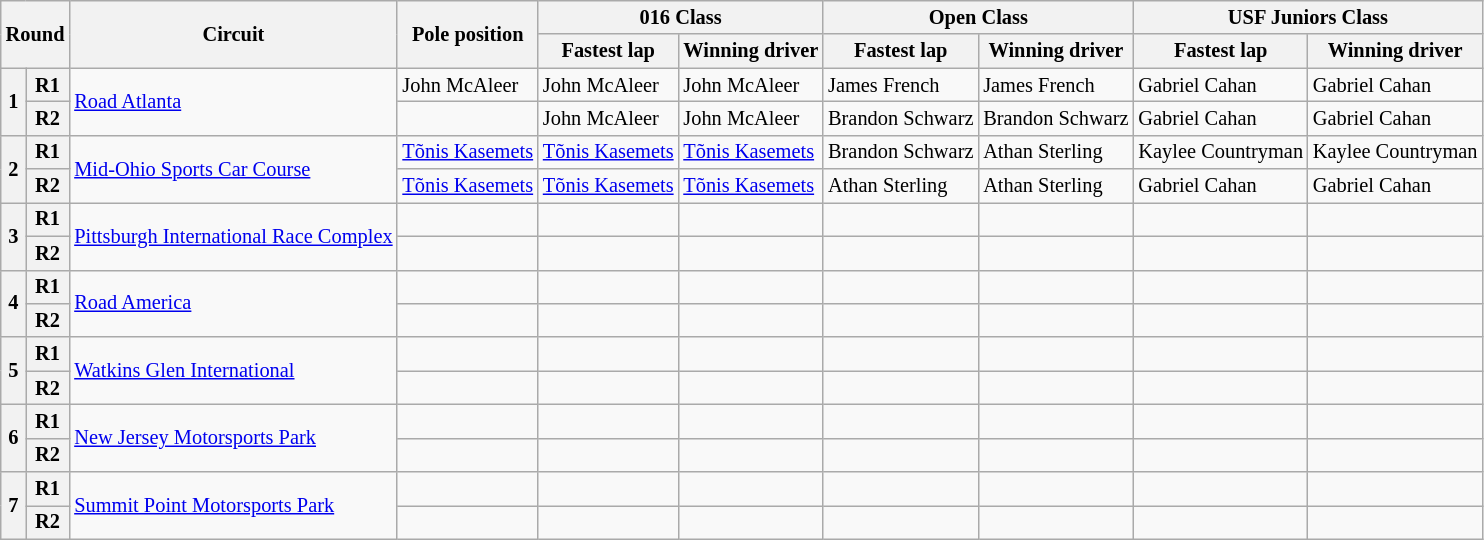<table class="wikitable" style="font-size: 85%;" border="1">
<tr>
<th colspan="2" rowspan="2">Round</th>
<th rowspan="2">Circuit</th>
<th rowspan="2">Pole position</th>
<th colspan="2">016 Class</th>
<th colspan="2">Open Class</th>
<th colspan="2">USF Juniors Class</th>
</tr>
<tr>
<th>Fastest lap</th>
<th>Winning driver</th>
<th>Fastest lap</th>
<th>Winning driver</th>
<th>Fastest lap</th>
<th>Winning driver</th>
</tr>
<tr>
<th rowspan="2">1</th>
<th>R1</th>
<td rowspan="2"><a href='#'>Road Atlanta</a></td>
<td> John McAleer</td>
<td nowrap> John McAleer</td>
<td nowrap> John McAleer</td>
<td nowrap> James French</td>
<td nowrap> James French</td>
<td nowrap> Gabriel Cahan</td>
<td nowrap> Gabriel Cahan</td>
</tr>
<tr>
<th>R2</th>
<td></td>
<td> John McAleer</td>
<td> John McAleer</td>
<td nowrap> Brandon Schwarz</td>
<td nowrap> Brandon Schwarz</td>
<td> Gabriel Cahan</td>
<td> Gabriel Cahan</td>
</tr>
<tr>
<th rowspan="2">2</th>
<th>R1</th>
<td rowspan="2"><a href='#'>Mid-Ohio Sports Car Course</a></td>
<td nowrap> <a href='#'>Tõnis Kasemets</a></td>
<td nowrap> <a href='#'>Tõnis Kasemets</a></td>
<td nowrap> <a href='#'>Tõnis Kasemets</a></td>
<td nowrap> Brandon Schwarz</td>
<td nowrap> Athan Sterling</td>
<td nowrap> Kaylee Countryman</td>
<td nowrap> Kaylee Countryman</td>
</tr>
<tr>
<th>R2</th>
<td> <a href='#'>Tõnis Kasemets</a></td>
<td> <a href='#'>Tõnis Kasemets</a></td>
<td> <a href='#'>Tõnis Kasemets</a></td>
<td> Athan Sterling</td>
<td> Athan Sterling</td>
<td> Gabriel Cahan</td>
<td> Gabriel Cahan</td>
</tr>
<tr>
<th rowspan="2">3</th>
<th>R1</th>
<td rowspan="2"><a href='#'>Pittsburgh International Race Complex</a></td>
<td></td>
<td></td>
<td></td>
<td></td>
<td></td>
<td></td>
<td></td>
</tr>
<tr>
<th>R2</th>
<td></td>
<td></td>
<td></td>
<td></td>
<td></td>
<td></td>
<td></td>
</tr>
<tr>
<th rowspan="2">4</th>
<th>R1</th>
<td rowspan="2"><a href='#'>Road America</a></td>
<td></td>
<td></td>
<td></td>
<td></td>
<td></td>
<td></td>
<td></td>
</tr>
<tr>
<th>R2</th>
<td></td>
<td></td>
<td></td>
<td></td>
<td></td>
<td></td>
<td></td>
</tr>
<tr>
<th rowspan="2">5</th>
<th>R1</th>
<td rowspan="2"><a href='#'>Watkins Glen International</a></td>
<td></td>
<td></td>
<td></td>
<td></td>
<td></td>
<td></td>
<td></td>
</tr>
<tr>
<th>R2</th>
<td></td>
<td></td>
<td></td>
<td></td>
<td></td>
<td></td>
<td></td>
</tr>
<tr>
<th rowspan="2">6</th>
<th>R1</th>
<td rowspan="2"><a href='#'>New Jersey Motorsports Park</a></td>
<td></td>
<td></td>
<td></td>
<td></td>
<td></td>
<td></td>
<td></td>
</tr>
<tr>
<th>R2</th>
<td></td>
<td></td>
<td></td>
<td></td>
<td></td>
<td></td>
<td></td>
</tr>
<tr>
<th rowspan="2">7</th>
<th>R1</th>
<td rowspan="2"><a href='#'>Summit Point Motorsports Park</a></td>
<td></td>
<td></td>
<td></td>
<td></td>
<td></td>
<td></td>
<td></td>
</tr>
<tr>
<th>R2</th>
<td></td>
<td></td>
<td></td>
<td></td>
<td></td>
<td></td>
<td></td>
</tr>
</table>
